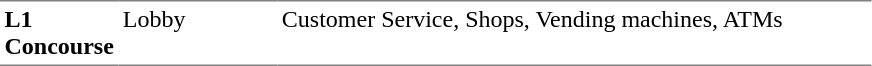<table table border=0 cellspacing=0 cellpadding=3>
<tr>
<td style="border-bottom:solid 1px gray; border-top:solid 1px gray;" valign=top width=50><strong>L1<br>Concourse</strong></td>
<td style="border-bottom:solid 1px gray; border-top:solid 1px gray;" valign=top width=100>Lobby</td>
<td style="border-bottom:solid 1px gray; border-top:solid 1px gray;" valign=top width=390>Customer Service, Shops, Vending machines, ATMs</td>
</tr>
</table>
